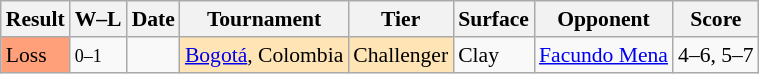<table class="wikitable"style=font-size:90%>
<tr>
<th>Result</th>
<th class="unsortable">W–L</th>
<th>Date</th>
<th>Tournament</th>
<th>Tier</th>
<th>Surface</th>
<th>Opponent</th>
<th class="unsortable">Score</th>
</tr>
<tr>
<td bgcolor=FFA07A>Loss</td>
<td><small>0–1</small></td>
<td><a href='#'></a></td>
<td style="background:moccasin;"><a href='#'>Bogotá</a>, Colombia</td>
<td style="background:moccasin;">Challenger</td>
<td>Clay</td>
<td> <a href='#'>Facundo Mena</a></td>
<td>4–6, 5–7</td>
</tr>
</table>
